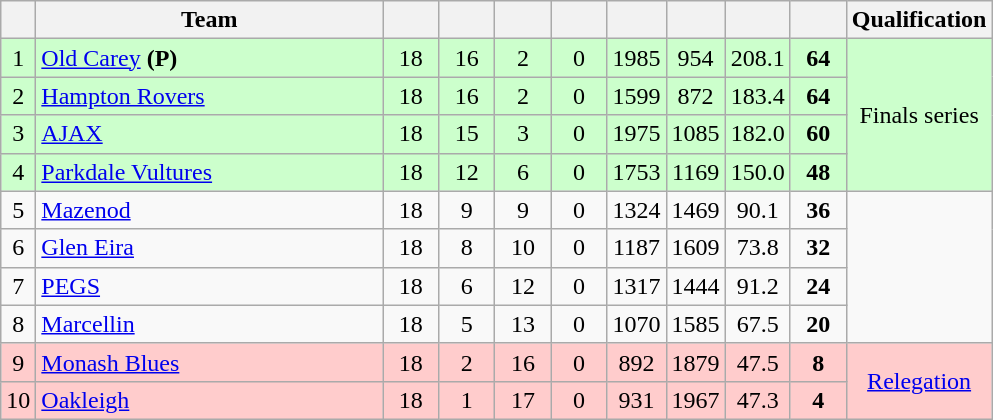<table class="wikitable" style="text-align:center; margin-bottom:0">
<tr>
<th style="width:10px"></th>
<th style="width:35%;">Team</th>
<th style="width:30px;"></th>
<th style="width:30px;"></th>
<th style="width:30px;"></th>
<th style="width:30px;"></th>
<th style="width:30px;"></th>
<th style="width:30px;"></th>
<th style="width:30px;"></th>
<th style="width:30px;"></th>
<th>Qualification</th>
</tr>
<tr style="background:#ccffcc;">
<td>1</td>
<td style="text-align:left;"><a href='#'>Old Carey</a> <strong>(P)</strong></td>
<td>18</td>
<td>16</td>
<td>2</td>
<td>0</td>
<td>1985</td>
<td>954</td>
<td>208.1</td>
<td><strong>64</strong></td>
<td rowspan=4>Finals series</td>
</tr>
<tr style="background:#ccffcc;">
<td>2</td>
<td style="text-align:left;"><a href='#'>Hampton Rovers</a></td>
<td>18</td>
<td>16</td>
<td>2</td>
<td>0</td>
<td>1599</td>
<td>872</td>
<td>183.4</td>
<td><strong>64</strong></td>
</tr>
<tr style="background:#ccffcc;">
<td>3</td>
<td style="text-align:left;"><a href='#'>AJAX</a></td>
<td>18</td>
<td>15</td>
<td>3</td>
<td>0</td>
<td>1975</td>
<td>1085</td>
<td>182.0</td>
<td><strong>60</strong></td>
</tr>
<tr style="background:#ccffcc;">
<td>4</td>
<td style="text-align:left;"><a href='#'>Parkdale Vultures</a></td>
<td>18</td>
<td>12</td>
<td>6</td>
<td>0</td>
<td>1753</td>
<td>1169</td>
<td>150.0</td>
<td><strong>48</strong></td>
</tr>
<tr>
<td>5</td>
<td style="text-align:left;"><a href='#'>Mazenod</a></td>
<td>18</td>
<td>9</td>
<td>9</td>
<td>0</td>
<td>1324</td>
<td>1469</td>
<td>90.1</td>
<td><strong>36</strong></td>
</tr>
<tr>
<td>6</td>
<td style="text-align:left;"><a href='#'>Glen Eira</a></td>
<td>18</td>
<td>8</td>
<td>10</td>
<td>0</td>
<td>1187</td>
<td>1609</td>
<td>73.8</td>
<td><strong>32</strong></td>
</tr>
<tr>
<td>7</td>
<td style="text-align:left;"><a href='#'>PEGS</a></td>
<td>18</td>
<td>6</td>
<td>12</td>
<td>0</td>
<td>1317</td>
<td>1444</td>
<td>91.2</td>
<td><strong>24</strong></td>
</tr>
<tr>
<td>8</td>
<td style="text-align:left;"><a href='#'>Marcellin</a></td>
<td>18</td>
<td>5</td>
<td>13</td>
<td>0</td>
<td>1070</td>
<td>1585</td>
<td>67.5</td>
<td><strong>20</strong></td>
</tr>
<tr style="background:#FFCCCC;">
<td>9</td>
<td style="text-align:left;"><a href='#'>Monash Blues</a></td>
<td>18</td>
<td>2</td>
<td>16</td>
<td>0</td>
<td>892</td>
<td>1879</td>
<td>47.5</td>
<td><strong>8</strong></td>
<td rowspan=2><a href='#'>Relegation</a></td>
</tr>
<tr style="background:#FFCCCC;">
<td>10</td>
<td style="text-align:left;"><a href='#'>Oakleigh</a></td>
<td>18</td>
<td>1</td>
<td>17</td>
<td>0</td>
<td>931</td>
<td>1967</td>
<td>47.3</td>
<td><strong>4</strong></td>
</tr>
</table>
